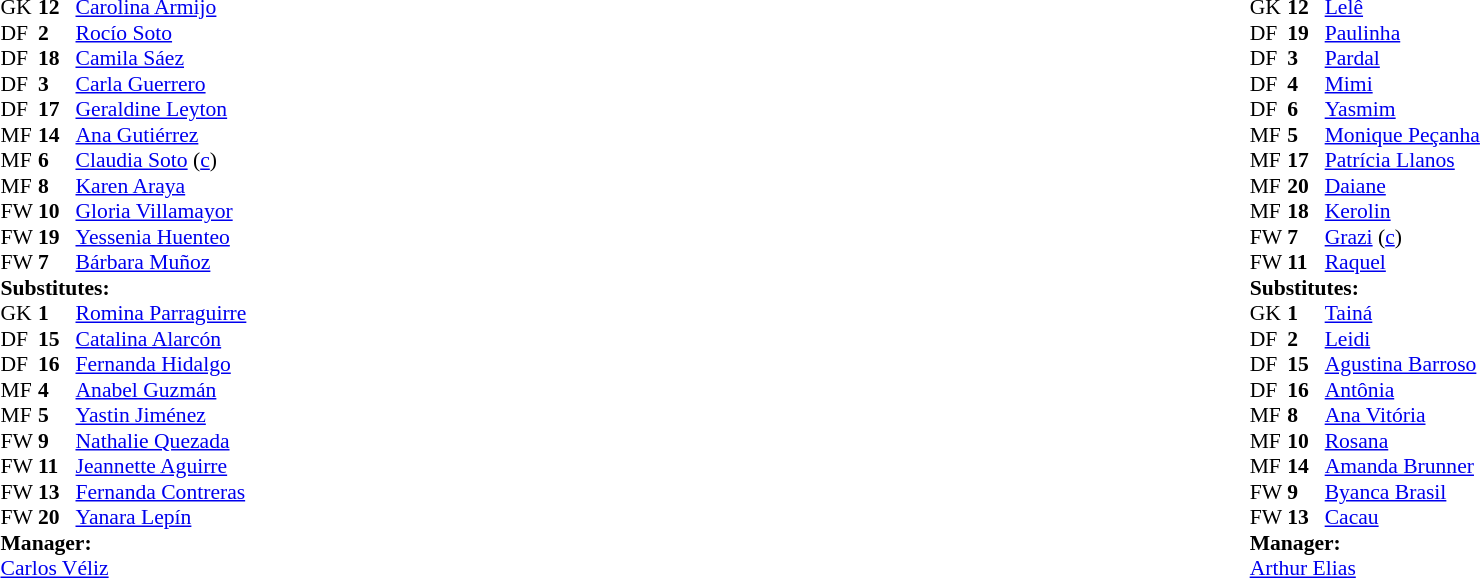<table width="100%">
<tr>
<td style="vertical-align:top; width:40%"><br><table style="font-size: 90%" cellspacing="0" cellpadding="0">
<tr>
<th width=25></th>
<th width=25></th>
</tr>
<tr>
<td>GK</td>
<td><strong>12</strong></td>
<td> <a href='#'>Carolina Armijo</a></td>
</tr>
<tr>
<td>DF</td>
<td><strong>2</strong></td>
<td> <a href='#'>Rocío Soto</a></td>
</tr>
<tr>
<td>DF</td>
<td><strong>18</strong></td>
<td> <a href='#'>Camila Sáez</a></td>
</tr>
<tr>
<td>DF</td>
<td><strong>3</strong></td>
<td> <a href='#'>Carla Guerrero</a></td>
</tr>
<tr>
<td>DF</td>
<td><strong>17</strong></td>
<td> <a href='#'>Geraldine Leyton</a></td>
</tr>
<tr>
<td>MF</td>
<td><strong>14</strong></td>
<td> <a href='#'>Ana Gutiérrez</a></td>
<td></td>
<td></td>
</tr>
<tr>
<td>MF</td>
<td><strong>6</strong></td>
<td> <a href='#'>Claudia Soto</a> (<a href='#'>c</a>)</td>
</tr>
<tr>
<td>MF</td>
<td><strong>8</strong></td>
<td> <a href='#'>Karen Araya</a></td>
</tr>
<tr>
<td>FW</td>
<td><strong>10</strong></td>
<td> <a href='#'>Gloria Villamayor</a></td>
</tr>
<tr>
<td>FW</td>
<td><strong>19</strong></td>
<td> <a href='#'>Yessenia Huenteo</a></td>
</tr>
<tr>
<td>FW</td>
<td><strong>7</strong></td>
<td> <a href='#'>Bárbara Muñoz</a></td>
</tr>
<tr>
<td colspan=3><strong>Substitutes:</strong></td>
</tr>
<tr>
<td>GK</td>
<td><strong>1</strong></td>
<td> <a href='#'>Romina Parraguirre</a></td>
</tr>
<tr>
<td>DF</td>
<td><strong>15</strong></td>
<td> <a href='#'>Catalina Alarcón</a></td>
</tr>
<tr>
<td>DF</td>
<td><strong>16</strong></td>
<td> <a href='#'>Fernanda Hidalgo</a></td>
</tr>
<tr>
<td>MF</td>
<td><strong>4</strong></td>
<td> <a href='#'>Anabel Guzmán</a></td>
</tr>
<tr>
<td>MF</td>
<td><strong>5</strong></td>
<td> <a href='#'>Yastin Jiménez</a></td>
</tr>
<tr>
<td>FW</td>
<td><strong>9</strong></td>
<td> <a href='#'>Nathalie Quezada</a></td>
<td></td>
<td></td>
</tr>
<tr>
<td>FW</td>
<td><strong>11</strong></td>
<td> <a href='#'>Jeannette Aguirre</a></td>
</tr>
<tr>
<td>FW</td>
<td><strong>13</strong></td>
<td> <a href='#'>Fernanda Contreras</a></td>
</tr>
<tr>
<td>FW</td>
<td><strong>20</strong></td>
<td> <a href='#'>Yanara Lepín</a></td>
</tr>
<tr>
<td colspan=3><strong>Manager:</strong></td>
</tr>
<tr>
<td colspan="4"> <a href='#'>Carlos Véliz</a></td>
</tr>
</table>
</td>
<td style="vertical-align:top; width:50%"><br><table cellspacing="0" cellpadding="0" style="font-size:90%; margin:auto">
<tr>
<th width=25></th>
<th width=25></th>
</tr>
<tr>
<td>GK</td>
<td><strong>12</strong></td>
<td> <a href='#'>Lelê</a></td>
</tr>
<tr>
<td>DF</td>
<td><strong>19</strong></td>
<td> <a href='#'>Paulinha</a></td>
</tr>
<tr>
<td>DF</td>
<td><strong>3</strong></td>
<td> <a href='#'>Pardal</a></td>
</tr>
<tr>
<td>DF</td>
<td><strong>4</strong></td>
<td> <a href='#'>Mimi</a></td>
</tr>
<tr>
<td>DF</td>
<td><strong>6</strong></td>
<td> <a href='#'>Yasmim</a></td>
</tr>
<tr>
<td>MF</td>
<td><strong>5</strong></td>
<td> <a href='#'>Monique Peçanha</a></td>
<td></td>
<td></td>
</tr>
<tr>
<td>MF</td>
<td><strong>17</strong></td>
<td> <a href='#'>Patrícia Llanos</a></td>
<td></td>
<td></td>
</tr>
<tr>
<td>MF</td>
<td><strong>20</strong></td>
<td> <a href='#'>Daiane</a></td>
</tr>
<tr>
<td>MF</td>
<td><strong>18</strong></td>
<td> <a href='#'>Kerolin</a></td>
</tr>
<tr>
<td>FW</td>
<td><strong>7</strong></td>
<td> <a href='#'>Grazi</a> (<a href='#'>c</a>)</td>
<td></td>
<td></td>
</tr>
<tr>
<td>FW</td>
<td><strong>11</strong></td>
<td> <a href='#'>Raquel</a></td>
<td></td>
</tr>
<tr>
<td colspan=3><strong>Substitutes:</strong></td>
</tr>
<tr>
<td>GK</td>
<td><strong>1</strong></td>
<td> <a href='#'>Tainá</a></td>
</tr>
<tr>
<td>DF</td>
<td><strong>2</strong></td>
<td> <a href='#'>Leidi</a></td>
</tr>
<tr>
<td>DF</td>
<td><strong>15</strong></td>
<td> <a href='#'>Agustina Barroso</a></td>
</tr>
<tr>
<td>DF</td>
<td><strong>16</strong></td>
<td> <a href='#'>Antônia</a></td>
</tr>
<tr>
<td>MF</td>
<td><strong>8</strong></td>
<td> <a href='#'>Ana Vitória</a></td>
<td></td>
<td></td>
</tr>
<tr>
<td>MF</td>
<td><strong>10</strong></td>
<td> <a href='#'>Rosana</a></td>
</tr>
<tr>
<td>MF</td>
<td><strong>14</strong></td>
<td> <a href='#'>Amanda Brunner</a></td>
</tr>
<tr>
<td>FW</td>
<td><strong>9</strong></td>
<td> <a href='#'>Byanca Brasil</a></td>
<td></td>
<td></td>
</tr>
<tr>
<td>FW</td>
<td><strong>13</strong></td>
<td> <a href='#'>Cacau</a></td>
<td></td>
<td></td>
</tr>
<tr>
<td colspan=3><strong>Manager:</strong></td>
</tr>
<tr>
<td colspan="4"> <a href='#'>Arthur Elias</a></td>
</tr>
</table>
</td>
</tr>
</table>
